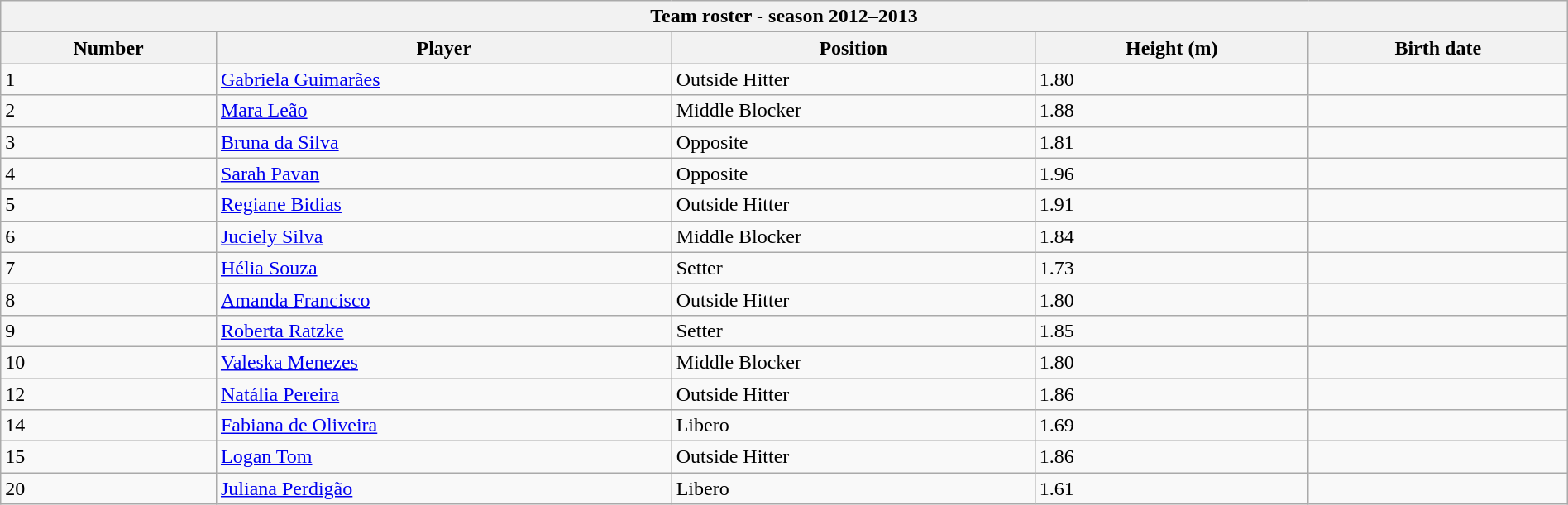<table class="wikitable collapsible collapsed" style="width:100%;">
<tr>
<th colspan=6><strong>Team roster - season 2012–2013</strong></th>
</tr>
<tr>
<th>Number</th>
<th>Player</th>
<th>Position</th>
<th>Height (m)</th>
<th>Birth date</th>
</tr>
<tr>
<td>1</td>
<td> <a href='#'>Gabriela Guimarães</a></td>
<td>Outside Hitter</td>
<td>1.80</td>
<td align=right></td>
</tr>
<tr>
<td>2</td>
<td> <a href='#'>Mara Leão</a></td>
<td>Middle Blocker</td>
<td>1.88</td>
<td align=right></td>
</tr>
<tr>
<td>3</td>
<td> <a href='#'>Bruna da Silva</a></td>
<td>Opposite</td>
<td>1.81</td>
<td align=right></td>
</tr>
<tr>
<td>4</td>
<td> <a href='#'>Sarah Pavan</a></td>
<td>Opposite</td>
<td>1.96</td>
<td align=right></td>
</tr>
<tr>
<td>5</td>
<td> <a href='#'>Regiane Bidias</a></td>
<td>Outside Hitter</td>
<td>1.91</td>
<td align=right></td>
</tr>
<tr>
<td>6</td>
<td> <a href='#'>Juciely Silva</a></td>
<td>Middle Blocker</td>
<td>1.84</td>
<td align=right></td>
</tr>
<tr>
<td>7</td>
<td> <a href='#'>Hélia Souza</a></td>
<td>Setter</td>
<td>1.73</td>
<td align=right></td>
</tr>
<tr>
<td>8</td>
<td> <a href='#'>Amanda Francisco</a></td>
<td>Outside Hitter</td>
<td>1.80</td>
<td align=right></td>
</tr>
<tr>
<td>9</td>
<td> <a href='#'>Roberta Ratzke</a></td>
<td>Setter</td>
<td>1.85</td>
<td align=right></td>
</tr>
<tr>
<td>10</td>
<td> <a href='#'>Valeska Menezes</a></td>
<td>Middle Blocker</td>
<td>1.80</td>
<td align=right></td>
</tr>
<tr>
<td>12</td>
<td> <a href='#'>Natália Pereira</a></td>
<td>Outside Hitter</td>
<td>1.86</td>
<td align=right></td>
</tr>
<tr>
<td>14</td>
<td> <a href='#'>Fabiana de Oliveira</a></td>
<td>Libero</td>
<td>1.69</td>
<td align=right></td>
</tr>
<tr>
<td>15</td>
<td> <a href='#'>Logan Tom</a></td>
<td>Outside Hitter</td>
<td>1.86</td>
<td align=right></td>
</tr>
<tr>
<td>20</td>
<td> <a href='#'>Juliana Perdigão</a></td>
<td>Libero</td>
<td>1.61</td>
<td align=right></td>
</tr>
</table>
